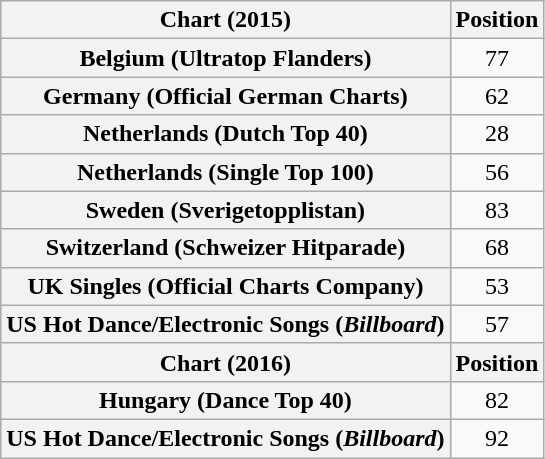<table class="wikitable plainrowheaders" style="text-align:center">
<tr>
<th scope="col">Chart (2015)</th>
<th scope="col">Position</th>
</tr>
<tr>
<th scope="row">Belgium (Ultratop Flanders)</th>
<td>77</td>
</tr>
<tr>
<th scope="row">Germany (Official German Charts)</th>
<td>62</td>
</tr>
<tr>
<th scope="row">Netherlands (Dutch Top 40)</th>
<td>28</td>
</tr>
<tr>
<th scope="row">Netherlands (Single Top 100)</th>
<td>56</td>
</tr>
<tr>
<th scope="row">Sweden (Sverigetopplistan)</th>
<td>83</td>
</tr>
<tr>
<th scope="row">Switzerland (Schweizer Hitparade)</th>
<td>68</td>
</tr>
<tr>
<th scope="row">UK Singles (Official Charts Company)</th>
<td>53</td>
</tr>
<tr>
<th scope="row">US Hot Dance/Electronic Songs (<em>Billboard</em>)</th>
<td>57</td>
</tr>
<tr>
<th scope="col">Chart (2016)</th>
<th scope="col">Position</th>
</tr>
<tr>
<th scope="row">Hungary (Dance Top 40)</th>
<td>82</td>
</tr>
<tr>
<th scope="row">US Hot Dance/Electronic Songs (<em>Billboard</em>)</th>
<td>92</td>
</tr>
</table>
